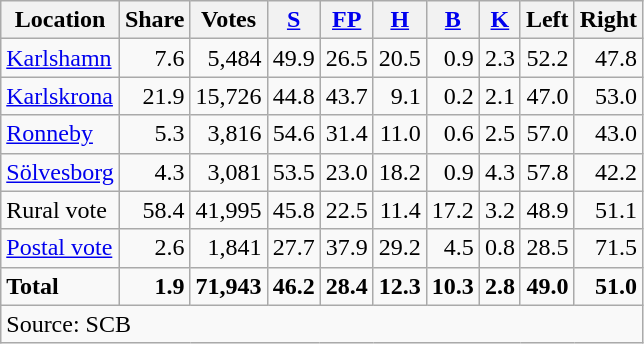<table class="wikitable sortable" style=text-align:right>
<tr>
<th>Location</th>
<th>Share</th>
<th>Votes</th>
<th><a href='#'>S</a></th>
<th><a href='#'>FP</a></th>
<th><a href='#'>H</a></th>
<th><a href='#'>B</a></th>
<th><a href='#'>K</a></th>
<th>Left</th>
<th>Right</th>
</tr>
<tr>
<td align=left><a href='#'>Karlshamn</a></td>
<td>7.6</td>
<td>5,484</td>
<td>49.9</td>
<td>26.5</td>
<td>20.5</td>
<td>0.9</td>
<td>2.3</td>
<td>52.2</td>
<td>47.8</td>
</tr>
<tr>
<td align=left><a href='#'>Karlskrona</a></td>
<td>21.9</td>
<td>15,726</td>
<td>44.8</td>
<td>43.7</td>
<td>9.1</td>
<td>0.2</td>
<td>2.1</td>
<td>47.0</td>
<td>53.0</td>
</tr>
<tr>
<td align=left><a href='#'>Ronneby</a></td>
<td>5.3</td>
<td>3,816</td>
<td>54.6</td>
<td>31.4</td>
<td>11.0</td>
<td>0.6</td>
<td>2.5</td>
<td>57.0</td>
<td>43.0</td>
</tr>
<tr>
<td align=left><a href='#'>Sölvesborg</a></td>
<td>4.3</td>
<td>3,081</td>
<td>53.5</td>
<td>23.0</td>
<td>18.2</td>
<td>0.9</td>
<td>4.3</td>
<td>57.8</td>
<td>42.2</td>
</tr>
<tr>
<td align=left>Rural vote</td>
<td>58.4</td>
<td>41,995</td>
<td>45.8</td>
<td>22.5</td>
<td>11.4</td>
<td>17.2</td>
<td>3.2</td>
<td>48.9</td>
<td>51.1</td>
</tr>
<tr>
<td align=left><a href='#'>Postal vote</a></td>
<td>2.6</td>
<td>1,841</td>
<td>27.7</td>
<td>37.9</td>
<td>29.2</td>
<td>4.5</td>
<td>0.8</td>
<td>28.5</td>
<td>71.5</td>
</tr>
<tr>
<td align=left><strong>Total</strong></td>
<td><strong>1.9</strong></td>
<td><strong>71,943</strong></td>
<td><strong>46.2</strong></td>
<td><strong>28.4</strong></td>
<td><strong>12.3</strong></td>
<td><strong>10.3</strong></td>
<td><strong>2.8</strong></td>
<td><strong>49.0</strong></td>
<td><strong>51.0</strong></td>
</tr>
<tr>
<td align=left colspan=10>Source: SCB </td>
</tr>
</table>
